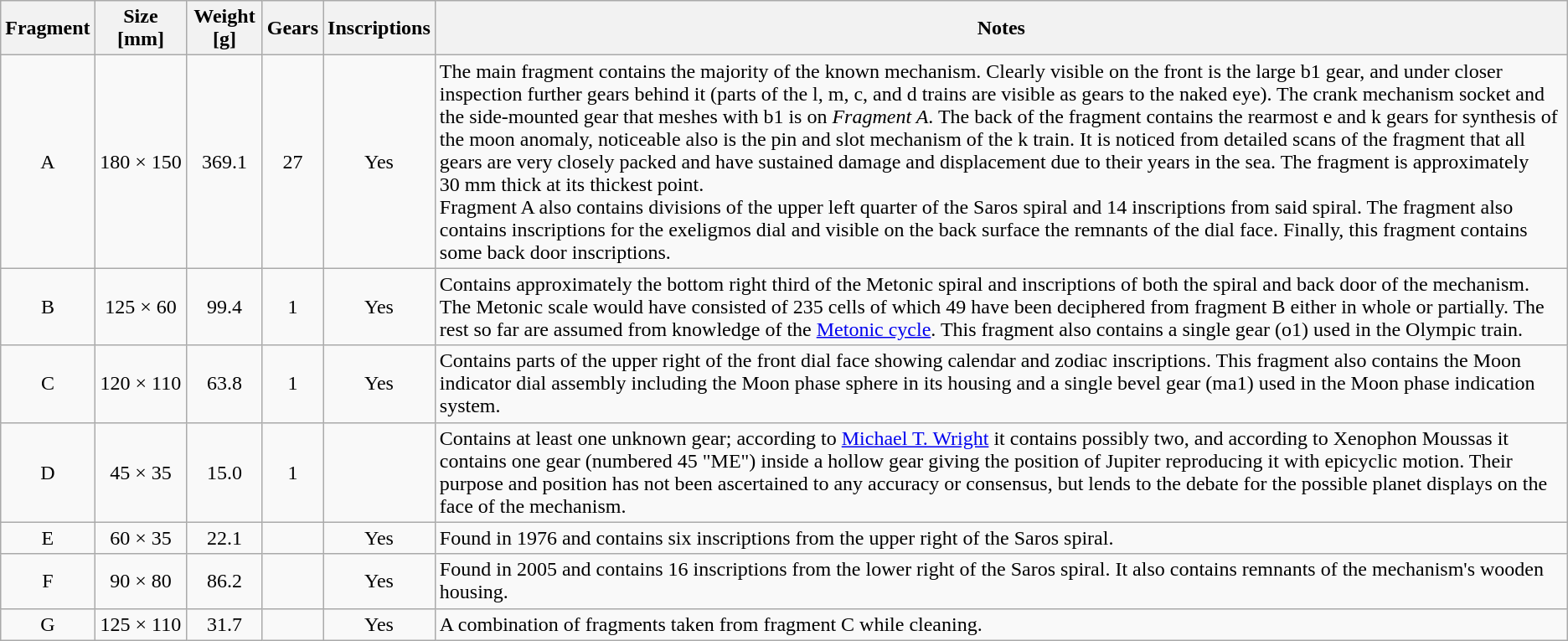<table class=wikitable>
<tr>
<th>Fragment</th>
<th>Size [mm]</th>
<th>Weight [g]</th>
<th>Gears</th>
<th>Inscriptions</th>
<th>Notes</th>
</tr>
<tr align=center>
<td>A</td>
<td>180 × 150</td>
<td>369.1</td>
<td>27</td>
<td>Yes</td>
<td style="text-align:left">The main fragment contains the majority of the known mechanism. Clearly visible on the front is the large b1 gear, and under closer inspection further gears behind it (parts of the l, m, c, and d trains are visible as gears to the naked eye). The crank mechanism socket and the side-mounted gear that meshes with b1 is on <em>Fragment A</em>. The back of the fragment contains the rearmost e and k gears for synthesis of the moon anomaly, noticeable also is the pin and slot mechanism of the k train. It is noticed from detailed scans of the fragment that all gears are very closely packed and have sustained damage and displacement due to their years in the sea. The fragment is approximately 30 mm thick at its thickest point.<br>Fragment A also contains divisions of the upper left quarter of the Saros spiral and 14 inscriptions from said spiral. The fragment also contains inscriptions for the exeligmos dial and visible on the back surface the remnants of the dial face. Finally, this fragment contains some back door inscriptions.</td>
</tr>
<tr align=center>
<td>B</td>
<td>125 × 60</td>
<td>99.4</td>
<td>1</td>
<td>Yes</td>
<td style="text-align:left">Contains approximately the bottom right third of the Metonic spiral and inscriptions of both the spiral and back door of the mechanism. The Metonic scale would have consisted of 235 cells of which 49 have been deciphered from fragment B either in whole or partially. The rest so far are assumed from knowledge of the <a href='#'>Metonic cycle</a>. This fragment also contains a single gear (o1) used in the Olympic train.</td>
</tr>
<tr align=center>
<td>C</td>
<td>120 × 110</td>
<td>63.8</td>
<td>1</td>
<td>Yes</td>
<td style="text-align:left">Contains parts of the upper right of the front dial face showing calendar and zodiac inscriptions. This fragment also contains the Moon indicator dial assembly including the Moon phase sphere in its housing and a single bevel gear (ma1) used in the Moon phase indication system.</td>
</tr>
<tr align=center>
<td>D</td>
<td>45 × 35</td>
<td>15.0</td>
<td>1</td>
<td></td>
<td style="text-align:left">Contains at least one unknown gear; according to <a href='#'>Michael T. Wright</a> it contains possibly two, and according to Xenophon Moussas it contains one gear (numbered 45 "ME") inside a hollow gear giving the position of Jupiter reproducing it with epicyclic motion. Their purpose and position has not been ascertained to any accuracy or consensus, but lends to the debate for the possible planet displays on the face of the mechanism.</td>
</tr>
<tr align=center>
<td>E</td>
<td>60 × 35</td>
<td>22.1</td>
<td></td>
<td>Yes</td>
<td style="text-align:left">Found in 1976 and contains six inscriptions from the upper right of the Saros spiral.</td>
</tr>
<tr align=center>
<td>F</td>
<td>90 × 80</td>
<td>86.2</td>
<td></td>
<td>Yes</td>
<td style="text-align:left">Found in 2005 and contains 16 inscriptions from the lower right of the Saros spiral. It also contains remnants of the mechanism's wooden housing.</td>
</tr>
<tr align=center>
<td>G</td>
<td>125 × 110</td>
<td>31.7</td>
<td></td>
<td>Yes</td>
<td style="text-align:left">A combination of fragments taken from fragment C while cleaning.</td>
</tr>
</table>
